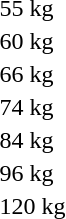<table>
<tr>
<td>55 kg<br></td>
<td></td>
<td></td>
<td></td>
</tr>
<tr>
<td>60 kg<br></td>
<td></td>
<td></td>
<td></td>
</tr>
<tr>
<td>66 kg<br></td>
<td></td>
<td></td>
<td></td>
</tr>
<tr>
<td>74 kg<br></td>
<td></td>
<td></td>
<td></td>
</tr>
<tr>
<td>84 kg<br></td>
<td></td>
<td></td>
<td></td>
</tr>
<tr>
<td>96 kg<br></td>
<td></td>
<td></td>
<td></td>
</tr>
<tr>
<td>120 kg<br></td>
<td></td>
<td></td>
<td></td>
</tr>
</table>
